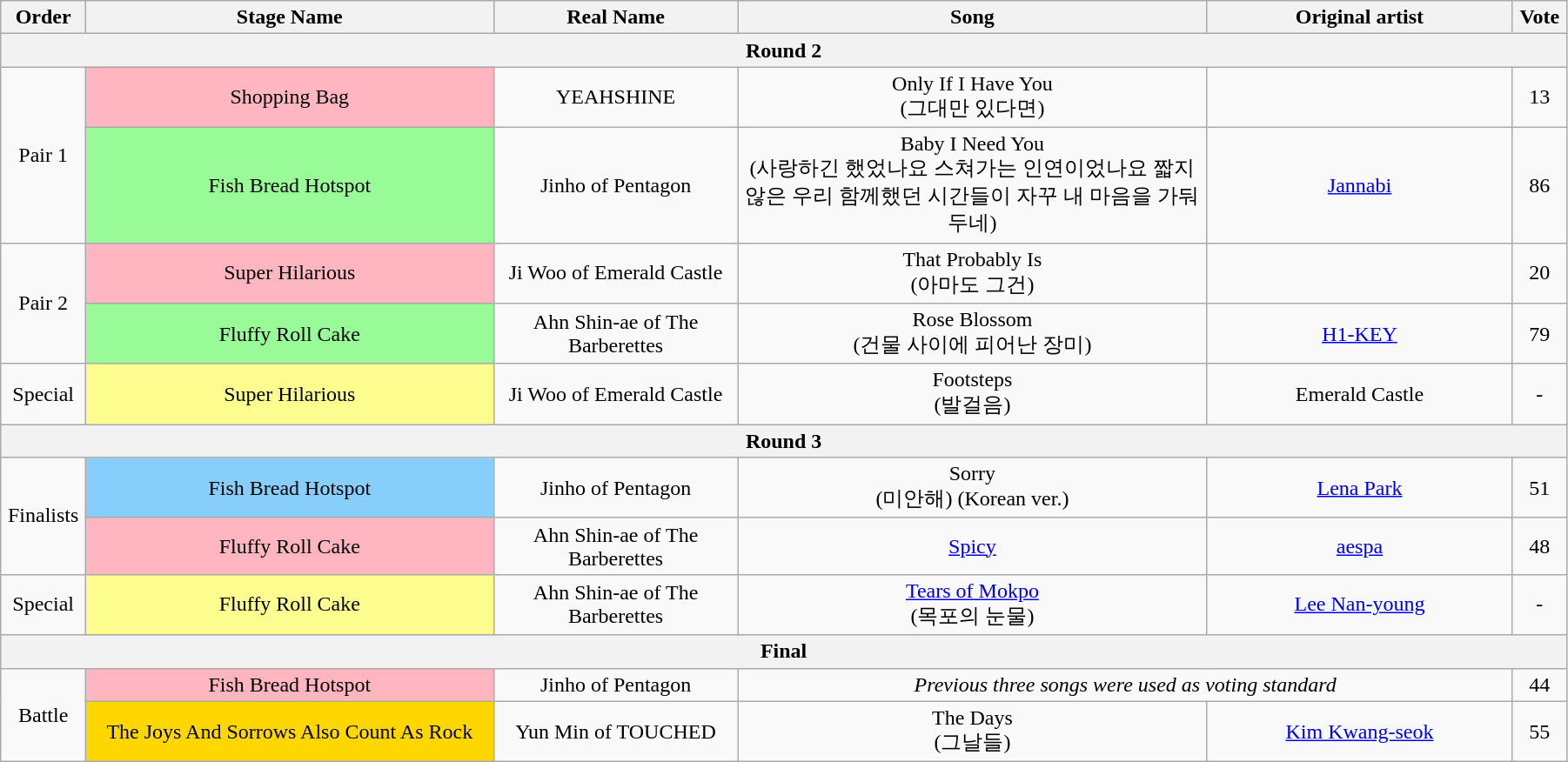<table class="wikitable" style="text-align:center; width:95%;">
<tr>
<th style="width:1%">Order</th>
<th style="width:20%;">Stage Name</th>
<th style="width:12%">Real Name</th>
<th style="width:23%;">Song</th>
<th style="width:15%;">Original artist</th>
<th style="width:1%;">Vote</th>
</tr>
<tr>
<th colspan=6>Round 2</th>
</tr>
<tr>
<td rowspan=2>Pair 1</td>
<td bgcolor="lightpink">Shopping Bag</td>
<td>YEAHSHINE</td>
<td>Only If I Have You<br>(그대만 있다면)</td>
<td></td>
<td>13</td>
</tr>
<tr>
<td bgcolor="palegreen">Fish Bread Hotspot</td>
<td>Jinho of Pentagon</td>
<td>Baby I Need You<br>(사랑하긴 했었나요 스쳐가는 인연이었나요 짧지않은 우리 함께했던 시간들이 자꾸 내 마음을 가둬두네)</td>
<td><a href='#'>Jannabi</a></td>
<td>86</td>
</tr>
<tr>
<td rowspan=2>Pair 2</td>
<td bgcolor="lightpink">Super Hilarious</td>
<td>Ji Woo of Emerald Castle</td>
<td>That Probably Is<br>(아마도 그건)</td>
<td></td>
<td>20</td>
</tr>
<tr>
<td bgcolor="palegreen">Fluffy Roll Cake</td>
<td>Ahn Shin-ae of The Barberettes</td>
<td>Rose Blossom<br>(건물 사이에 피어난 장미)</td>
<td><a href='#'>H1-KEY</a></td>
<td>79</td>
</tr>
<tr>
<td>Special</td>
<td bgcolor="#FDFC8F">Super Hilarious</td>
<td>Ji Woo of Emerald Castle</td>
<td>Footsteps<br>(발걸음)</td>
<td>Emerald Castle</td>
<td>-</td>
</tr>
<tr>
<th colspan=6>Round 3</th>
</tr>
<tr>
<td rowspan=2>Finalists</td>
<td bgcolor="lightskyblue">Fish Bread Hotspot</td>
<td>Jinho of Pentagon</td>
<td>Sorry<br>(미안해) (Korean ver.)</td>
<td><a href='#'>Lena Park</a></td>
<td>51</td>
</tr>
<tr>
<td bgcolor="lightpink">Fluffy Roll Cake</td>
<td>Ahn Shin-ae of The Barberettes</td>
<td><a href='#'>Spicy</a></td>
<td><a href='#'>aespa</a></td>
<td>48</td>
</tr>
<tr>
<td>Special</td>
<td bgcolor="#FDFC8F">Fluffy Roll Cake</td>
<td>Ahn Shin-ae of The Barberettes</td>
<td><a href='#'>Tears of Mokpo</a><br>(목포의 눈물)</td>
<td><a href='#'>Lee Nan-young</a></td>
<td>-</td>
</tr>
<tr>
<th colspan=6>Final</th>
</tr>
<tr>
<td rowspan=2>Battle</td>
<td bgcolor="lightpink">Fish Bread Hotspot</td>
<td>Jinho of Pentagon</td>
<td colspan=2><em>Previous three songs were used as voting standard</em></td>
<td>44</td>
</tr>
<tr>
<td bgcolor="gold">The Joys And Sorrows Also Count As Rock</td>
<td>Yun Min of TOUCHED</td>
<td>The Days<br>(그날들)</td>
<td><a href='#'>Kim Kwang-seok</a></td>
<td>55</td>
</tr>
</table>
